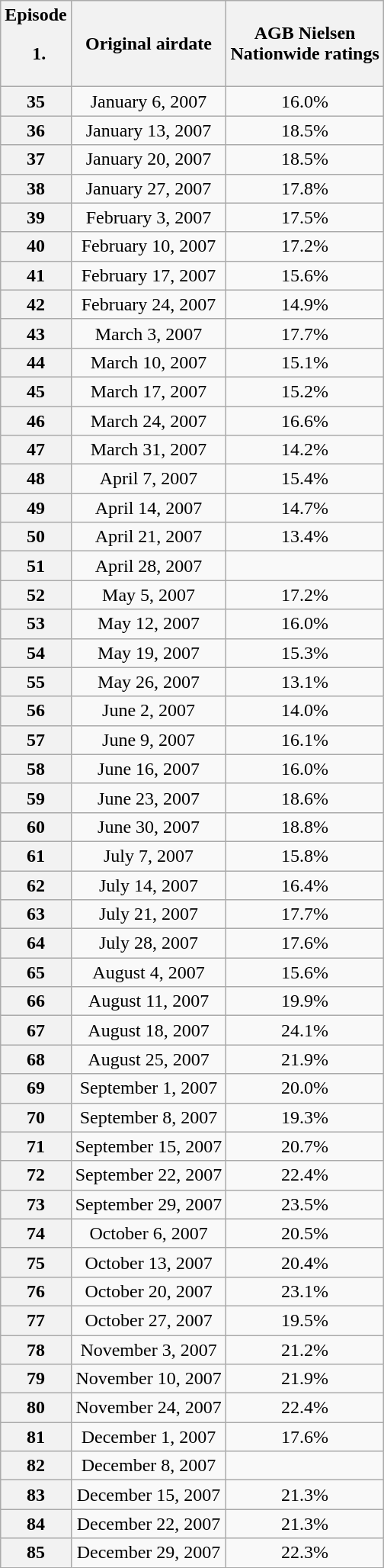<table class=wikitable style="text-align:center">
<tr>
<th>Episode<br><ol><li></li></ol></th>
<th>Original airdate</th>
<th>AGB Nielsen<br>Nationwide ratings</th>
</tr>
<tr>
<th>35</th>
<td>January 6, 2007</td>
<td>16.0%</td>
</tr>
<tr>
<th>36</th>
<td>January 13, 2007</td>
<td>18.5%</td>
</tr>
<tr>
<th>37</th>
<td>January 20, 2007</td>
<td>18.5%</td>
</tr>
<tr>
<th>38</th>
<td>January 27, 2007</td>
<td>17.8%</td>
</tr>
<tr>
<th>39</th>
<td>February 3, 2007</td>
<td>17.5%</td>
</tr>
<tr>
<th>40</th>
<td>February 10, 2007</td>
<td>17.2%</td>
</tr>
<tr>
<th>41</th>
<td>February 17, 2007</td>
<td>15.6%</td>
</tr>
<tr>
<th>42</th>
<td>February 24, 2007</td>
<td>14.9%</td>
</tr>
<tr>
<th>43</th>
<td>March 3, 2007</td>
<td>17.7%</td>
</tr>
<tr>
<th>44</th>
<td>March 10, 2007</td>
<td>15.1%</td>
</tr>
<tr>
<th>45</th>
<td>March 17, 2007</td>
<td>15.2%</td>
</tr>
<tr>
<th>46</th>
<td>March 24, 2007</td>
<td>16.6%</td>
</tr>
<tr>
<th>47</th>
<td>March 31, 2007</td>
<td>14.2%</td>
</tr>
<tr>
<th>48</th>
<td>April 7, 2007</td>
<td>15.4%</td>
</tr>
<tr>
<th>49</th>
<td>April 14, 2007</td>
<td>14.7%</td>
</tr>
<tr>
<th>50</th>
<td>April 21, 2007</td>
<td>13.4%</td>
</tr>
<tr>
<th>51</th>
<td>April 28, 2007</td>
<td></td>
</tr>
<tr>
<th>52</th>
<td>May 5, 2007</td>
<td>17.2%</td>
</tr>
<tr>
<th>53</th>
<td>May 12, 2007</td>
<td>16.0%</td>
</tr>
<tr>
<th>54</th>
<td>May 19, 2007</td>
<td>15.3%</td>
</tr>
<tr>
<th>55</th>
<td>May 26, 2007</td>
<td>13.1%</td>
</tr>
<tr>
<th>56</th>
<td>June 2, 2007</td>
<td>14.0%</td>
</tr>
<tr>
<th>57</th>
<td>June 9, 2007</td>
<td>16.1%</td>
</tr>
<tr>
<th>58</th>
<td>June 16, 2007</td>
<td>16.0%</td>
</tr>
<tr>
<th>59</th>
<td>June 23, 2007</td>
<td>18.6%</td>
</tr>
<tr>
<th>60</th>
<td>June 30, 2007</td>
<td>18.8%</td>
</tr>
<tr>
<th>61</th>
<td>July 7, 2007</td>
<td>15.8%</td>
</tr>
<tr>
<th>62</th>
<td>July 14, 2007</td>
<td>16.4%</td>
</tr>
<tr>
<th>63</th>
<td>July 21, 2007</td>
<td>17.7%</td>
</tr>
<tr>
<th>64</th>
<td>July 28, 2007</td>
<td>17.6%</td>
</tr>
<tr>
<th>65</th>
<td>August 4, 2007</td>
<td>15.6%</td>
</tr>
<tr>
<th>66</th>
<td>August 11, 2007</td>
<td>19.9%</td>
</tr>
<tr>
<th>67</th>
<td>August 18, 2007</td>
<td>24.1%</td>
</tr>
<tr>
<th>68</th>
<td>August 25, 2007</td>
<td>21.9%</td>
</tr>
<tr>
<th>69</th>
<td>September 1, 2007</td>
<td>20.0%</td>
</tr>
<tr>
<th>70</th>
<td>September 8, 2007</td>
<td>19.3%</td>
</tr>
<tr>
<th>71</th>
<td>September 15, 2007</td>
<td>20.7%</td>
</tr>
<tr>
<th>72</th>
<td>September 22, 2007</td>
<td>22.4%</td>
</tr>
<tr>
<th>73</th>
<td>September 29, 2007</td>
<td>23.5%</td>
</tr>
<tr>
<th>74</th>
<td>October 6, 2007</td>
<td>20.5%</td>
</tr>
<tr>
<th>75</th>
<td>October 13, 2007</td>
<td>20.4%</td>
</tr>
<tr>
<th>76</th>
<td>October 20, 2007</td>
<td>23.1%</td>
</tr>
<tr>
<th>77</th>
<td>October 27, 2007</td>
<td>19.5%</td>
</tr>
<tr>
<th>78</th>
<td>November 3, 2007</td>
<td>21.2%</td>
</tr>
<tr>
<th>79</th>
<td>November 10, 2007</td>
<td>21.9%</td>
</tr>
<tr>
<th>80</th>
<td>November 24, 2007</td>
<td>22.4%</td>
</tr>
<tr>
<th>81</th>
<td>December 1, 2007</td>
<td>17.6%</td>
</tr>
<tr>
<th>82</th>
<td>December 8, 2007</td>
<td></td>
</tr>
<tr>
<th>83</th>
<td>December 15, 2007</td>
<td>21.3%</td>
</tr>
<tr>
<th>84</th>
<td>December 22, 2007</td>
<td>21.3%</td>
</tr>
<tr>
<th>85</th>
<td>December 29, 2007</td>
<td>22.3%</td>
</tr>
</table>
